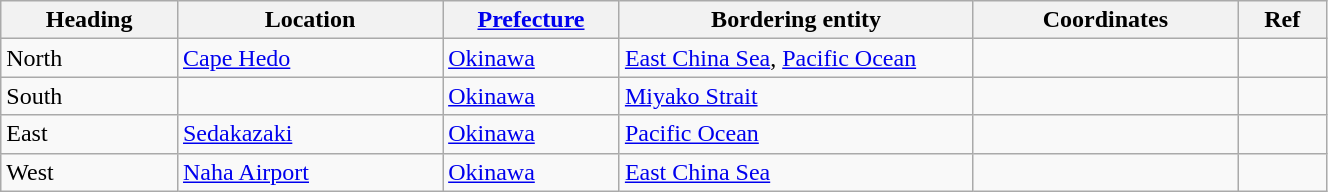<table class="wikitable" width="70%">
<tr>
<th width="10%">Heading</th>
<th width="15%">Location</th>
<th width="10%"><a href='#'>Prefecture</a></th>
<th width="20%">Bordering entity</th>
<th width="15%" class="unsortable">Coordinates</th>
<th width="5%"  class="unsortable">Ref</th>
</tr>
<tr class="vcard">
<td>North</td>
<td class="fn org"><a href='#'>Cape Hedo</a></td>
<td><a href='#'>Okinawa</a></td>
<td><a href='#'>East China Sea</a>, <a href='#'>Pacific Ocean</a></td>
<td></td>
<td></td>
</tr>
<tr class="vcard">
<td>South</td>
<td class="fn org"></td>
<td><a href='#'>Okinawa</a></td>
<td><a href='#'>Miyako Strait</a></td>
<td></td>
<td></td>
</tr>
<tr class="vcard">
<td>East</td>
<td class="fn org"><a href='#'>Sedakazaki</a></td>
<td><a href='#'>Okinawa</a></td>
<td><a href='#'>Pacific Ocean</a></td>
<td></td>
<td></td>
</tr>
<tr class="vcard">
<td>West</td>
<td class="fn org"><a href='#'>Naha Airport</a></td>
<td><a href='#'>Okinawa</a></td>
<td><a href='#'>East China Sea</a></td>
<td></td>
<td></td>
</tr>
</table>
